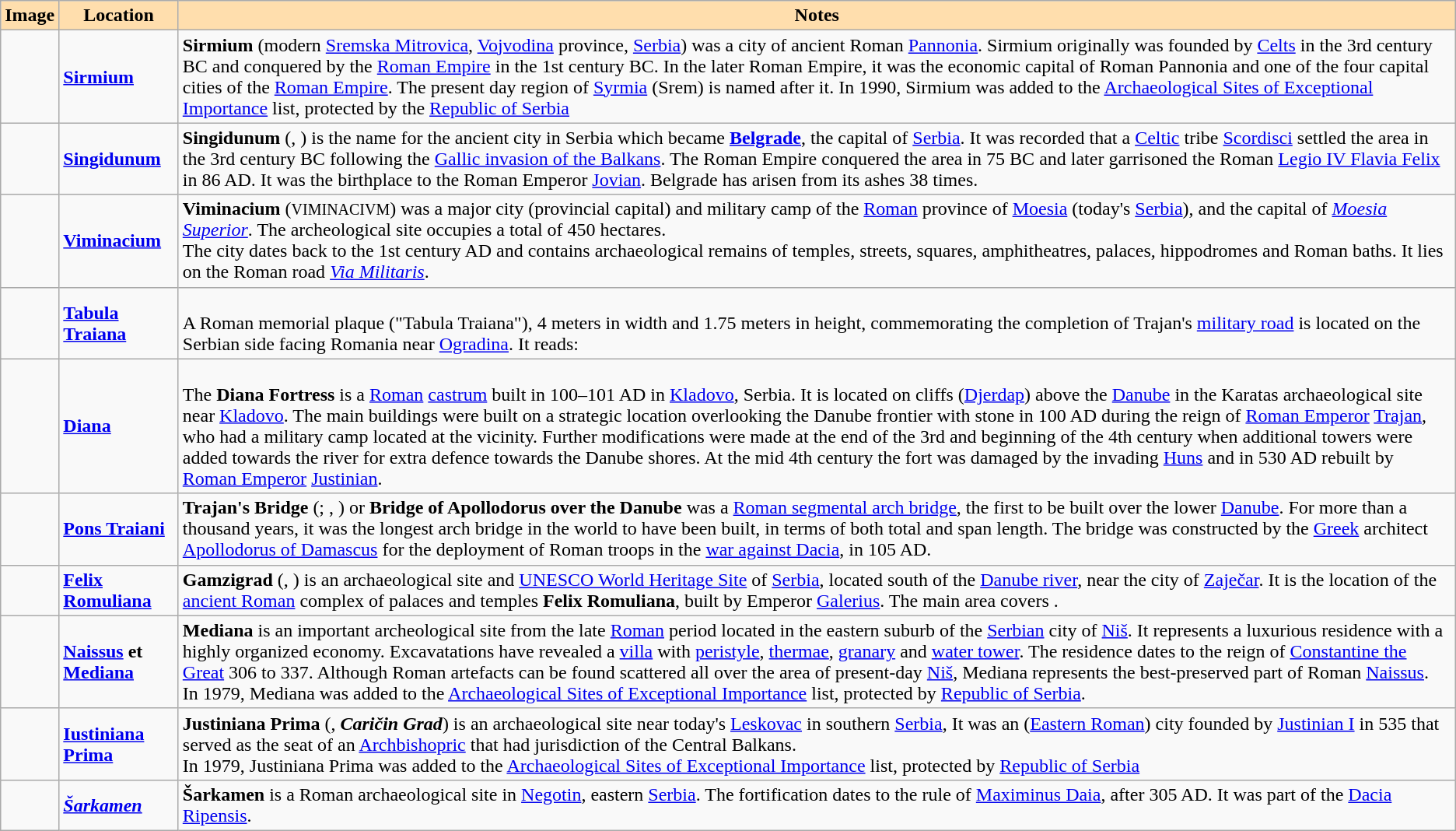<table class="wikitable">
<tr ->
<th style=background:#FFDEAD;>Image</th>
<th style=background:#FFDEAD;>Location</th>
<th style=background:#FFDEAD;>Notes</th>
</tr>
<tr>
<td></td>
<td><strong><a href='#'>Sirmium</a></strong></td>
<td><strong>Sirmium</strong> (modern <a href='#'>Sremska Mitrovica</a>, <a href='#'>Vojvodina</a> province, <a href='#'>Serbia</a>) was a city of ancient Roman <a href='#'>Pannonia</a>. Sirmium originally was founded by <a href='#'>Celts</a> in the 3rd century BC and conquered by the <a href='#'>Roman Empire</a> in the 1st century BC. In the later Roman Empire, it was the economic capital of Roman Pannonia and one of the four capital cities of the <a href='#'>Roman Empire</a>. The present day region of <a href='#'>Syrmia</a> (Srem) is named after it. In 1990, Sirmium was added to the <a href='#'>Archaeological Sites of Exceptional Importance</a> list, protected by the <a href='#'>Republic of Serbia</a></td>
</tr>
<tr>
<td></td>
<td><strong><a href='#'>Singidunum</a></strong></td>
<td><strong>Singidunum</strong> (, ) is the name for the ancient city in Serbia which became <strong><a href='#'>Belgrade</a></strong>, the capital of <a href='#'>Serbia</a>. It was recorded that a <a href='#'>Celtic</a> tribe <a href='#'>Scordisci</a> settled the area in the 3rd century BC following the <a href='#'>Gallic invasion of the Balkans</a>. The Roman Empire conquered the area in 75 BC and later garrisoned the Roman <a href='#'>Legio IV Flavia Felix</a> in 86 AD. It was the birthplace to the Roman Emperor <a href='#'>Jovian</a>. Belgrade has arisen from its ashes 38 times.</td>
</tr>
<tr>
<td></td>
<td><strong><a href='#'>Viminacium</a></strong></td>
<td><strong>Viminacium</strong> (<small>VIMINACIVM</small>) was a major city (provincial capital) and military camp of the <a href='#'>Roman</a> province of <a href='#'>Moesia</a> (today's <a href='#'>Serbia</a>), and the capital of <em><a href='#'>Moesia Superior</a></em>. The archeological site occupies a total of 450 hectares.<br>The city dates back to the 1st century AD and contains archaeological remains of temples, streets, squares, amphitheatres, palaces, hippodromes and Roman baths. It lies on the Roman road <em><a href='#'>Via Militaris</a></em>.</td>
</tr>
<tr>
<td></td>
<td><strong><a href='#'>Tabula Traiana</a></strong></td>
<td><br>A Roman memorial plaque ("Tabula Traiana"), 4 meters in width and 1.75 meters in height, commemorating the completion of Trajan's <a href='#'>military road</a> is located on the Serbian side facing Romania near <a href='#'>Ogradina</a>. It reads:</td>
</tr>
<tr>
<td></td>
<td><strong><a href='#'>Diana</a></strong></td>
<td><br>The <strong>Diana Fortress</strong> is a <a href='#'>Roman</a> <a href='#'>castrum</a> built in 100–101 AD in <a href='#'>Kladovo</a>, Serbia. It is located on cliffs (<a href='#'>Djerdap</a>) above the <a href='#'>Danube</a> in the Karatas archaeological site near <a href='#'>Kladovo</a>. The main buildings were built on a strategic location overlooking the Danube frontier with stone in 100 AD during the reign of <a href='#'>Roman Emperor</a> <a href='#'>Trajan</a>, who had a military camp located at the vicinity. Further modifications were made at the end of the 3rd and beginning of the 4th century when additional towers were added towards the river for extra defence towards the Danube shores. At the mid 4th century the fort was damaged by the invading <a href='#'>Huns</a> and in 530 AD rebuilt by <a href='#'>Roman Emperor</a> <a href='#'>Justinian</a>.</td>
</tr>
<tr>
<td></td>
<td><strong><a href='#'>Pons Traiani</a></strong></td>
<td><strong>Trajan's Bridge</strong> (; , ) or <strong>Bridge of Apollodorus over the Danube</strong> was a <a href='#'>Roman segmental arch bridge</a>, the first to be built over the lower <a href='#'>Danube</a>. For more than a thousand years, it was the longest arch bridge in the world to have been built, in terms of both total and span length. The bridge was constructed by the <a href='#'>Greek</a> architect <a href='#'>Apollodorus of Damascus</a> for the deployment of Roman troops in the <a href='#'>war against Dacia</a>, in 105 AD.</td>
</tr>
<tr>
<td></td>
<td><strong><a href='#'>Felix Romuliana</a></strong></td>
<td><strong>Gamzigrad</strong> (, ) is an archaeological site and <a href='#'>UNESCO World Heritage Site</a> of <a href='#'>Serbia</a>, located south of the <a href='#'>Danube river</a>, near the city of <a href='#'>Zaječar</a>. It is the location of the <a href='#'>ancient Roman</a> complex of palaces and temples <strong>Felix Romuliana</strong>, built by Emperor <a href='#'>Galerius</a>. The main area covers .</td>
</tr>
<tr>
<td></td>
<td><strong><a href='#'>Naissus</a> et <a href='#'>Mediana</a></strong></td>
<td><strong>Mediana</strong> is an important archeological site from the late <a href='#'>Roman</a> period located in the eastern suburb of the <a href='#'>Serbian</a> city of <a href='#'>Niš</a>. It represents a luxurious residence with a highly organized economy. Excavatations have revealed a <a href='#'>villa</a> with <a href='#'>peristyle</a>, <a href='#'>thermae</a>, <a href='#'>granary</a> and <a href='#'>water tower</a>. The residence dates to the reign of <a href='#'>Constantine the Great</a> 306 to 337. Although Roman artefacts can be found scattered all over the area of present-day <a href='#'>Niš</a>, Mediana represents the best-preserved part of Roman <a href='#'>Naissus</a>.<br>In 1979, Mediana was added to the <a href='#'>Archaeological Sites of Exceptional Importance</a> list, protected by <a href='#'>Republic of Serbia</a>.</td>
</tr>
<tr>
<td></td>
<td><strong><a href='#'>Iustiniana Prima</a></strong></td>
<td><strong>Justiniana Prima</strong> (, <strong><em>Caričin Grad</em></strong>) is an archaeological site near today's <a href='#'>Leskovac</a> in southern <a href='#'>Serbia</a>, It was an (<a href='#'>Eastern Roman</a>) city founded by <a href='#'>Justinian I</a> in 535 that served as the seat of an <a href='#'>Archbishopric</a> that had jurisdiction of the Central Balkans.<br>In 1979, Justiniana Prima was added to the <a href='#'>Archaeological Sites of Exceptional Importance</a> list, protected by <a href='#'>Republic of Serbia</a></td>
</tr>
<tr>
<td></td>
<td><strong><em><a href='#'>Šarkamen</a></em></strong></td>
<td><strong>Šarkamen</strong> is a Roman archaeological site in <a href='#'>Negotin</a>, eastern <a href='#'>Serbia</a>. The fortification dates to the rule of <a href='#'>Maximinus Daia</a>, after 305 AD. It was part of the <a href='#'>Dacia Ripensis</a>.</td>
</tr>
</table>
